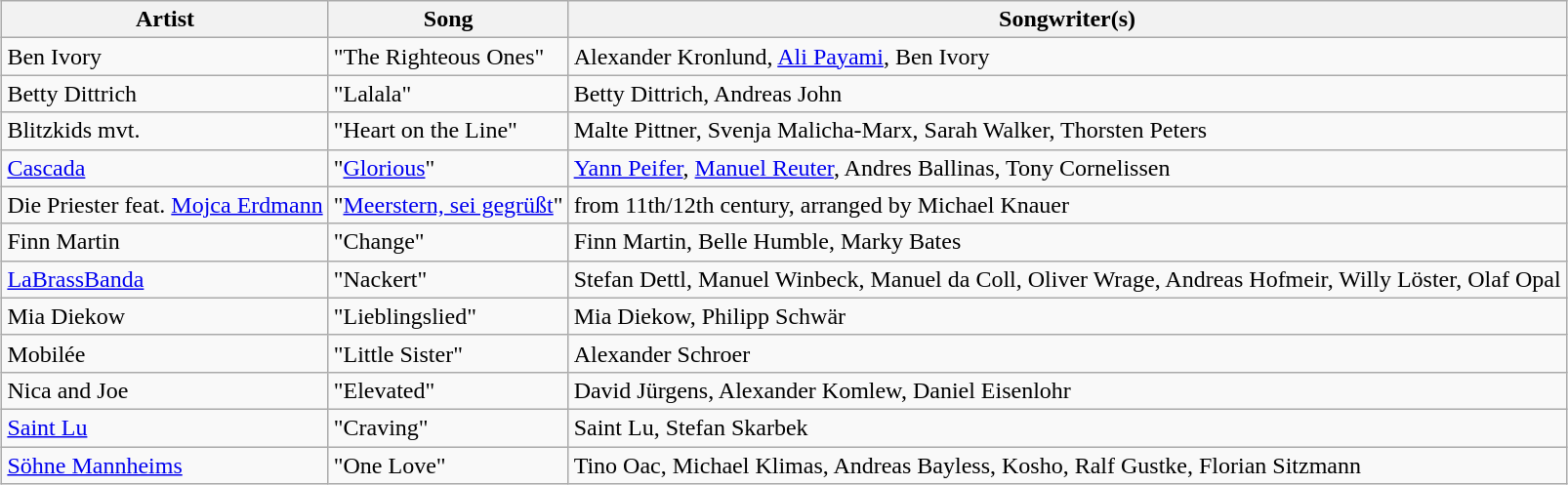<table class="sortable wikitable" style="margin: 1em auto 1em auto; text-align:left;">
<tr>
<th>Artist</th>
<th>Song</th>
<th>Songwriter(s)</th>
</tr>
<tr>
<td>Ben Ivory</td>
<td>"The Righteous Ones"</td>
<td>Alexander Kronlund, <a href='#'>Ali Payami</a>, Ben Ivory</td>
</tr>
<tr>
<td>Betty Dittrich</td>
<td>"Lalala"</td>
<td>Betty Dittrich, Andreas John</td>
</tr>
<tr>
<td>Blitzkids mvt.</td>
<td>"Heart on the Line"</td>
<td>Malte Pittner, Svenja Malicha-Marx, Sarah Walker, Thorsten Peters</td>
</tr>
<tr>
<td><a href='#'>Cascada</a></td>
<td>"<a href='#'>Glorious</a>"</td>
<td><a href='#'>Yann Peifer</a>, <a href='#'>Manuel Reuter</a>, Andres Ballinas, Tony Cornelissen</td>
</tr>
<tr>
<td>Die Priester feat. <a href='#'>Mojca Erdmann</a></td>
<td>"<a href='#'>Meerstern, sei gegrüßt</a>"</td>
<td>from 11th/12th century, arranged by Michael Knauer</td>
</tr>
<tr>
<td>Finn Martin</td>
<td>"Change"</td>
<td>Finn Martin, Belle Humble, Marky Bates</td>
</tr>
<tr>
<td><a href='#'>LaBrassBanda</a></td>
<td>"Nackert"</td>
<td>Stefan Dettl, Manuel Winbeck, Manuel da Coll, Oliver Wrage, Andreas Hofmeir, Willy Löster, Olaf Opal</td>
</tr>
<tr>
<td>Mia Diekow</td>
<td>"Lieblingslied"</td>
<td>Mia Diekow, Philipp Schwär</td>
</tr>
<tr>
<td>Mobilée</td>
<td>"Little Sister"</td>
<td>Alexander Schroer</td>
</tr>
<tr>
<td>Nica and Joe</td>
<td>"Elevated"</td>
<td>David Jürgens, Alexander Komlew, Daniel Eisenlohr</td>
</tr>
<tr>
<td><a href='#'>Saint Lu</a></td>
<td>"Craving"</td>
<td>Saint Lu, Stefan Skarbek</td>
</tr>
<tr>
<td><a href='#'>Söhne Mannheims</a></td>
<td>"One Love"</td>
<td>Tino Oac, Michael Klimas, Andreas Bayless, Kosho, Ralf Gustke, Florian Sitzmann</td>
</tr>
</table>
